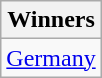<table class=wikitable style="text-align:center; margin:auto">
<tr>
<th>Winners</th>
</tr>
<tr>
<td> <a href='#'>Germany</a></td>
</tr>
</table>
